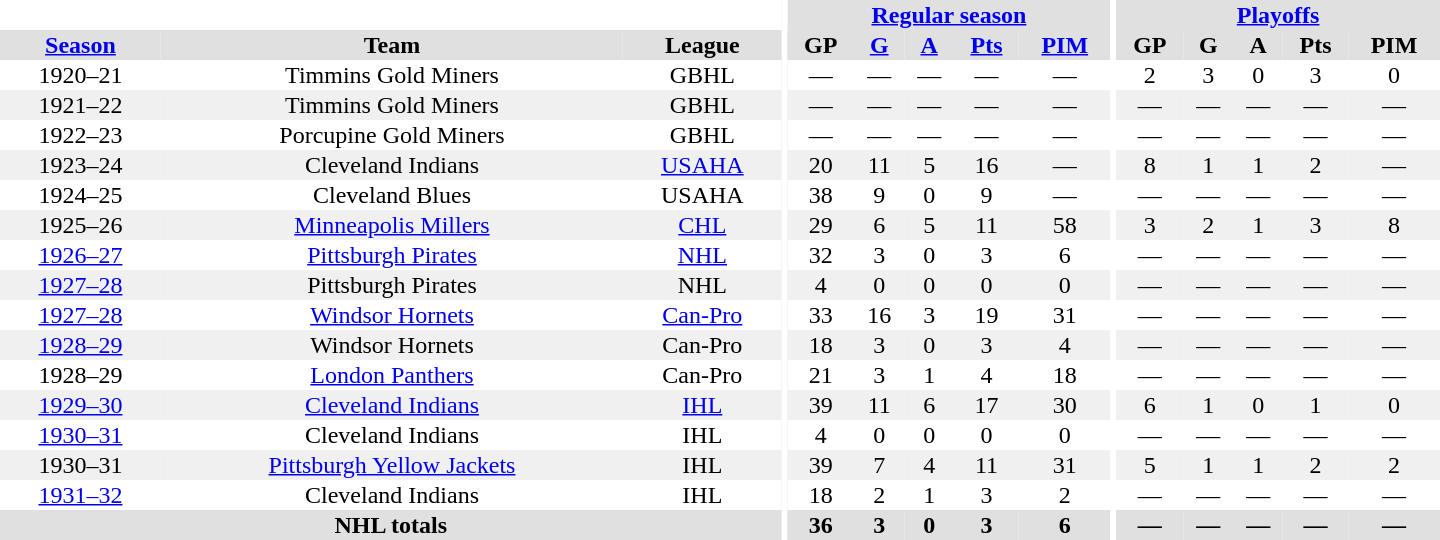<table border="0" cellpadding="1" cellspacing="0" style="text-align:center; width:60em">
<tr bgcolor="#e0e0e0">
<th colspan="3" bgcolor="#ffffff"></th>
<th rowspan="100" bgcolor="#ffffff"></th>
<th colspan="5"><a href='#'>Regular season</a></th>
<th rowspan="100" bgcolor="#ffffff"></th>
<th colspan="5"><a href='#'>Playoffs</a></th>
</tr>
<tr bgcolor="#e0e0e0">
<th><a href='#'>Season</a></th>
<th>Team</th>
<th>League</th>
<th>GP</th>
<th><a href='#'>G</a></th>
<th><a href='#'>A</a></th>
<th><a href='#'>Pts</a></th>
<th><a href='#'>PIM</a></th>
<th>GP</th>
<th>G</th>
<th>A</th>
<th>Pts</th>
<th>PIM</th>
</tr>
<tr>
<td>1920–21</td>
<td>Timmins Gold Miners</td>
<td>GBHL</td>
<td>—</td>
<td>—</td>
<td>—</td>
<td>—</td>
<td>—</td>
<td>2</td>
<td>3</td>
<td>0</td>
<td>3</td>
<td>0</td>
</tr>
<tr bgcolor="#f0f0f0">
<td>1921–22</td>
<td>Timmins Gold Miners</td>
<td>GBHL</td>
<td>—</td>
<td>—</td>
<td>—</td>
<td>—</td>
<td>—</td>
<td>—</td>
<td>—</td>
<td>—</td>
<td>—</td>
<td>—</td>
</tr>
<tr>
<td>1922–23</td>
<td>Porcupine Gold Miners</td>
<td>GBHL</td>
<td>—</td>
<td>—</td>
<td>—</td>
<td>—</td>
<td>—</td>
<td>—</td>
<td>—</td>
<td>—</td>
<td>—</td>
<td>—</td>
</tr>
<tr bgcolor="#f0f0f0">
<td>1923–24</td>
<td>Cleveland Indians</td>
<td><a href='#'>USAHA</a></td>
<td>20</td>
<td>11</td>
<td>5</td>
<td>16</td>
<td>—</td>
<td>8</td>
<td>1</td>
<td>1</td>
<td>2</td>
<td>—</td>
</tr>
<tr>
<td>1924–25</td>
<td>Cleveland Blues</td>
<td>USAHA</td>
<td>38</td>
<td>9</td>
<td>0</td>
<td>9</td>
<td>—</td>
<td>—</td>
<td>—</td>
<td>—</td>
<td>—</td>
<td>—</td>
</tr>
<tr bgcolor="#f0f0f0">
<td>1925–26</td>
<td><a href='#'>Minneapolis Millers</a></td>
<td><a href='#'>CHL</a></td>
<td>29</td>
<td>6</td>
<td>5</td>
<td>11</td>
<td>58</td>
<td>3</td>
<td>2</td>
<td>1</td>
<td>3</td>
<td>8</td>
</tr>
<tr>
<td><a href='#'>1926–27</a></td>
<td><a href='#'>Pittsburgh Pirates</a></td>
<td><a href='#'>NHL</a></td>
<td>32</td>
<td>3</td>
<td>0</td>
<td>3</td>
<td>6</td>
<td>—</td>
<td>—</td>
<td>—</td>
<td>—</td>
<td>—</td>
</tr>
<tr bgcolor="#f0f0f0">
<td><a href='#'>1927–28</a></td>
<td>Pittsburgh Pirates</td>
<td>NHL</td>
<td>4</td>
<td>0</td>
<td>0</td>
<td>0</td>
<td>0</td>
<td>—</td>
<td>—</td>
<td>—</td>
<td>—</td>
<td>—</td>
</tr>
<tr>
<td><a href='#'>1927–28</a></td>
<td><a href='#'>Windsor Hornets</a></td>
<td><a href='#'>Can-Pro</a></td>
<td>33</td>
<td>16</td>
<td>3</td>
<td>19</td>
<td>31</td>
<td>—</td>
<td>—</td>
<td>—</td>
<td>—</td>
<td>—</td>
</tr>
<tr bgcolor="#f0f0f0">
<td><a href='#'>1928–29</a></td>
<td>Windsor Hornets</td>
<td>Can-Pro</td>
<td>18</td>
<td>3</td>
<td>0</td>
<td>3</td>
<td>4</td>
<td>—</td>
<td>—</td>
<td>—</td>
<td>—</td>
<td>—</td>
</tr>
<tr>
<td>1928–29</td>
<td><a href='#'>London Panthers</a></td>
<td>Can-Pro</td>
<td>21</td>
<td>3</td>
<td>1</td>
<td>4</td>
<td>18</td>
<td>—</td>
<td>—</td>
<td>—</td>
<td>—</td>
<td>—</td>
</tr>
<tr bgcolor="#f0f0f0">
<td><a href='#'>1929–30</a></td>
<td><a href='#'>Cleveland Indians</a></td>
<td><a href='#'>IHL</a></td>
<td>39</td>
<td>11</td>
<td>6</td>
<td>17</td>
<td>30</td>
<td>6</td>
<td>1</td>
<td>0</td>
<td>1</td>
<td>0</td>
</tr>
<tr>
<td><a href='#'>1930–31</a></td>
<td>Cleveland Indians</td>
<td>IHL</td>
<td>4</td>
<td>0</td>
<td>0</td>
<td>0</td>
<td>0</td>
<td>—</td>
<td>—</td>
<td>—</td>
<td>—</td>
<td>—</td>
</tr>
<tr bgcolor="#f0f0f0">
<td>1930–31</td>
<td><a href='#'>Pittsburgh Yellow Jackets</a></td>
<td>IHL</td>
<td>39</td>
<td>7</td>
<td>4</td>
<td>11</td>
<td>31</td>
<td>5</td>
<td>1</td>
<td>1</td>
<td>2</td>
<td>2</td>
</tr>
<tr>
<td><a href='#'>1931–32</a></td>
<td>Cleveland Indians</td>
<td>IHL</td>
<td>18</td>
<td>2</td>
<td>1</td>
<td>3</td>
<td>2</td>
<td>—</td>
<td>—</td>
<td>—</td>
<td>—</td>
<td>—</td>
</tr>
<tr bgcolor="#e0e0e0">
<th colspan="3">NHL totals</th>
<th>36</th>
<th>3</th>
<th>0</th>
<th>3</th>
<th>6</th>
<th>—</th>
<th>—</th>
<th>—</th>
<th>—</th>
<th>—</th>
</tr>
</table>
